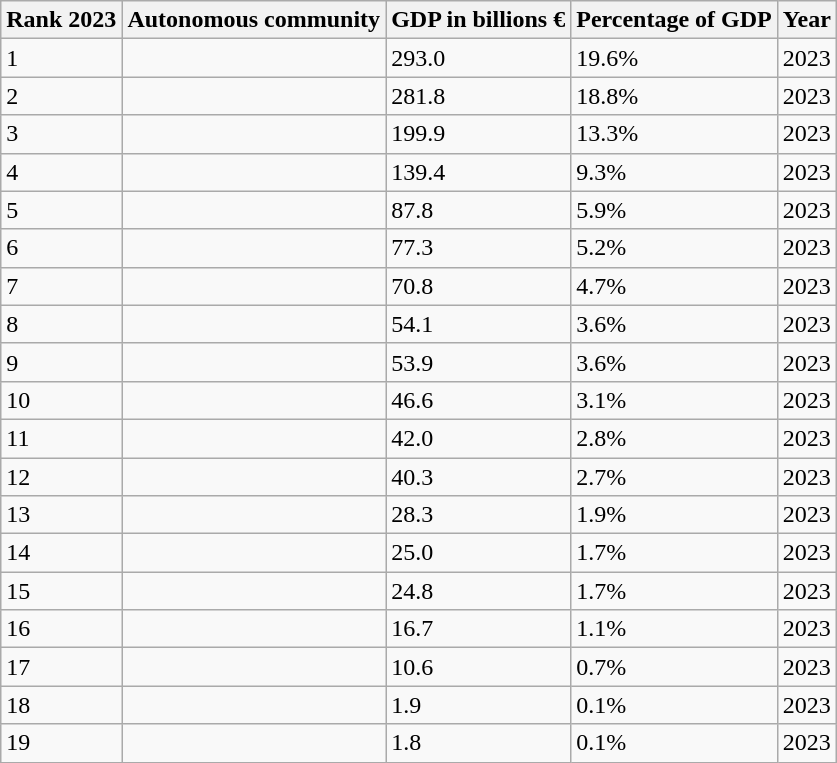<table class="wikitable sortable">
<tr>
<th>Rank 2023</th>
<th>Autonomous community</th>
<th>GDP in billions €</th>
<th>Percentage of GDP</th>
<th>Year</th>
</tr>
<tr>
<td>1</td>
<td></td>
<td>293.0</td>
<td>19.6%</td>
<td>2023</td>
</tr>
<tr>
<td>2</td>
<td></td>
<td>281.8</td>
<td>18.8%</td>
<td>2023</td>
</tr>
<tr>
<td>3</td>
<td></td>
<td>199.9</td>
<td>13.3%</td>
<td>2023</td>
</tr>
<tr>
<td>4</td>
<td></td>
<td>139.4</td>
<td>9.3%</td>
<td>2023</td>
</tr>
<tr>
<td>5</td>
<td></td>
<td>87.8</td>
<td>5.9%</td>
<td>2023</td>
</tr>
<tr>
<td>6</td>
<td></td>
<td>77.3</td>
<td>5.2%</td>
<td>2023</td>
</tr>
<tr>
<td>7</td>
<td></td>
<td>70.8</td>
<td>4.7%</td>
<td>2023</td>
</tr>
<tr>
<td>8</td>
<td></td>
<td>54.1</td>
<td>3.6%</td>
<td>2023</td>
</tr>
<tr>
<td>9</td>
<td></td>
<td>53.9</td>
<td>3.6%</td>
<td>2023</td>
</tr>
<tr>
<td>10</td>
<td></td>
<td>46.6</td>
<td>3.1%</td>
<td>2023</td>
</tr>
<tr>
<td>11</td>
<td></td>
<td>42.0</td>
<td>2.8%</td>
<td>2023</td>
</tr>
<tr>
<td>12</td>
<td></td>
<td>40.3</td>
<td>2.7%</td>
<td>2023</td>
</tr>
<tr>
<td>13</td>
<td></td>
<td>28.3</td>
<td>1.9%</td>
<td>2023</td>
</tr>
<tr>
<td>14</td>
<td></td>
<td>25.0</td>
<td>1.7%</td>
<td>2023</td>
</tr>
<tr>
<td>15</td>
<td></td>
<td>24.8</td>
<td>1.7%</td>
<td>2023</td>
</tr>
<tr>
<td>16</td>
<td></td>
<td>16.7</td>
<td>1.1%</td>
<td>2023</td>
</tr>
<tr>
<td>17</td>
<td></td>
<td>10.6</td>
<td>0.7%</td>
<td>2023</td>
</tr>
<tr>
<td>18</td>
<td></td>
<td>1.9</td>
<td>0.1%</td>
<td>2023</td>
</tr>
<tr>
<td>19</td>
<td></td>
<td>1.8</td>
<td>0.1%</td>
<td>2023</td>
</tr>
</table>
